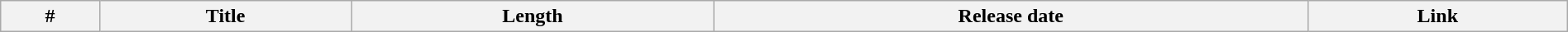<table class="wikitable plainrowheaders" style="width:100%; margin:auto;">
<tr>
<th scope="col">#</th>
<th scope="col">Title</th>
<th scope="col">Length</th>
<th scope="col">Release date</th>
<th scope="col">Link<br>








</th>
</tr>
</table>
